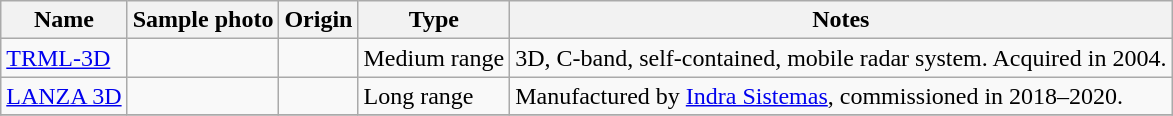<table class="wikitable">
<tr>
<th style="text-align: center;">Name</th>
<th style="text-align: center;">Sample photo</th>
<th style="text-align: center;">Origin</th>
<th style="text-align: center;">Type</th>
<th style="text-align: center;">Notes</th>
</tr>
<tr>
<td><a href='#'>TRML-3D</a></td>
<td></td>
<td></td>
<td>Medium range</td>
<td>3D, C-band, self-contained, mobile radar system. Acquired in 2004.</td>
</tr>
<tr>
<td><a href='#'>LANZA 3D</a></td>
<td></td>
<td></td>
<td>Long range</td>
<td>Manufactured by <a href='#'>Indra Sistemas</a>, commissioned in 2018–2020.</td>
</tr>
<tr>
</tr>
</table>
